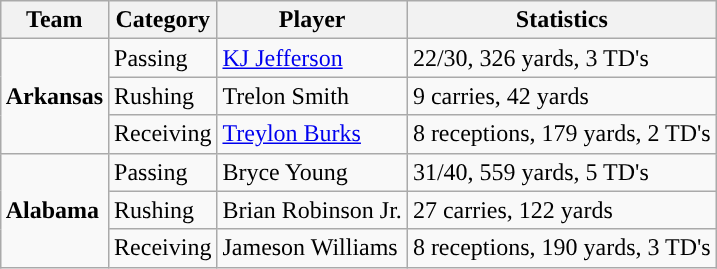<table class="wikitable" style="float: right;">
<tr>
<th>Team</th>
<th>Category</th>
<th>Player</th>
<th>Statistics</th>
</tr>
<tr>
<td rowspan=3><strong>Arkansas</strong></td>
<td>Passing</td>
<td><a href='#'>KJ Jefferson</a></td>
<td>22/30, 326 yards, 3 TD's</td>
</tr>
<tr>
<td>Rushing</td>
<td>Trelon Smith</td>
<td>9 carries, 42 yards</td>
</tr>
<tr>
<td>Receiving</td>
<td><a href='#'>Treylon Burks</a></td>
<td>8 receptions, 179 yards, 2 TD's</td>
</tr>
<tr>
<td rowspan=3><strong>Alabama</strong></td>
<td>Passing</td>
<td>Bryce Young</td>
<td>31/40, 559 yards, 5 TD's</td>
</tr>
<tr>
<td>Rushing</td>
<td>Brian Robinson Jr.</td>
<td>27 carries, 122 yards</td>
</tr>
<tr>
<td>Receiving</td>
<td>Jameson Williams</td>
<td>8 receptions, 190 yards, 3 TD's</td>
</tr>
</table>
